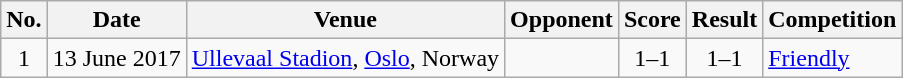<table class="wikitable sortable">
<tr>
<th scope="col">No.</th>
<th scope="col">Date</th>
<th scope="col">Venue</th>
<th scope="col">Opponent</th>
<th scope="col">Score</th>
<th scope="col">Result</th>
<th scope="col">Competition</th>
</tr>
<tr>
<td style="text-align:center">1</td>
<td>13 June 2017</td>
<td><a href='#'>Ullevaal Stadion</a>, <a href='#'>Oslo</a>, Norway</td>
<td></td>
<td style="text-align:center">1–1</td>
<td style="text-align:center">1–1</td>
<td><a href='#'>Friendly</a></td>
</tr>
</table>
